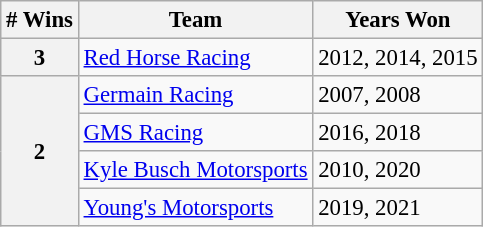<table class="wikitable" style="font-size: 95%;">
<tr>
<th># Wins</th>
<th>Team</th>
<th>Years Won</th>
</tr>
<tr>
<th>3</th>
<td><a href='#'>Red Horse Racing</a></td>
<td>2012, 2014, 2015</td>
</tr>
<tr>
<th rowspan="4">2</th>
<td><a href='#'>Germain Racing</a></td>
<td>2007, 2008</td>
</tr>
<tr>
<td><a href='#'>GMS Racing</a></td>
<td>2016, 2018</td>
</tr>
<tr>
<td><a href='#'>Kyle Busch Motorsports</a></td>
<td>2010, 2020</td>
</tr>
<tr>
<td><a href='#'>Young's Motorsports</a></td>
<td>2019, 2021</td>
</tr>
</table>
